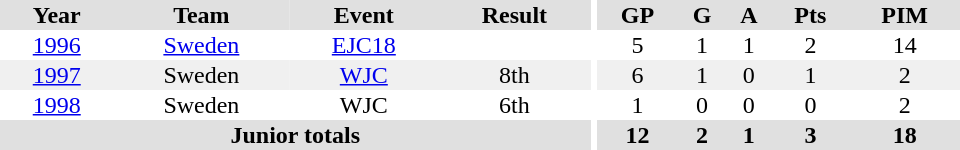<table border="0" cellpadding="1" cellspacing="0" ID="Table3" style="text-align:center; width:40em">
<tr ALIGN="center" bgcolor="#e0e0e0">
<th>Year</th>
<th>Team</th>
<th>Event</th>
<th>Result</th>
<th rowspan="99" bgcolor="#ffffff"></th>
<th>GP</th>
<th>G</th>
<th>A</th>
<th>Pts</th>
<th>PIM</th>
</tr>
<tr>
<td><a href='#'>1996</a></td>
<td><a href='#'>Sweden</a></td>
<td><a href='#'>EJC18</a></td>
<td></td>
<td>5</td>
<td>1</td>
<td>1</td>
<td>2</td>
<td>14</td>
</tr>
<tr bgcolor="#f0f0f0">
<td><a href='#'>1997</a></td>
<td>Sweden</td>
<td><a href='#'>WJC</a></td>
<td>8th</td>
<td>6</td>
<td>1</td>
<td>0</td>
<td>1</td>
<td>2</td>
</tr>
<tr>
<td><a href='#'>1998</a></td>
<td>Sweden</td>
<td>WJC</td>
<td>6th</td>
<td>1</td>
<td>0</td>
<td>0</td>
<td>0</td>
<td>2</td>
</tr>
<tr bgcolor="#e0e0e0">
<th colspan="4">Junior totals</th>
<th>12</th>
<th>2</th>
<th>1</th>
<th>3</th>
<th>18</th>
</tr>
</table>
